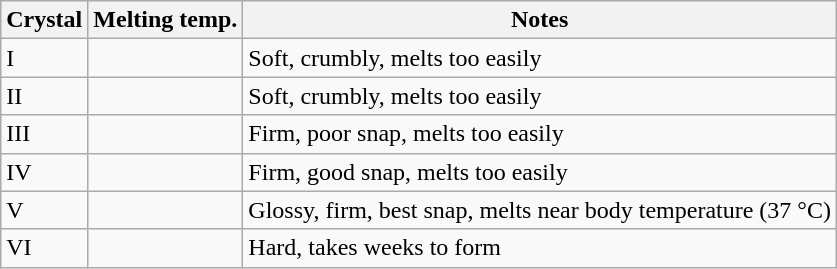<table class="wikitable">
<tr>
<th>Crystal</th>
<th>Melting temp.</th>
<th>Notes</th>
</tr>
<tr>
<td>I</td>
<td></td>
<td>Soft, crumbly, melts too easily</td>
</tr>
<tr>
<td>II</td>
<td></td>
<td>Soft, crumbly, melts too easily</td>
</tr>
<tr>
<td>III</td>
<td></td>
<td>Firm, poor snap, melts too easily</td>
</tr>
<tr>
<td>IV</td>
<td></td>
<td>Firm, good snap, melts too easily</td>
</tr>
<tr>
<td>V</td>
<td></td>
<td>Glossy, firm, best snap, melts near body temperature (37 °C)</td>
</tr>
<tr>
<td>VI</td>
<td></td>
<td>Hard, takes weeks to form</td>
</tr>
</table>
